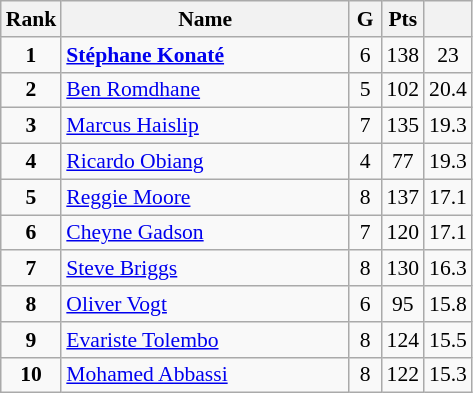<table class="wikitable" style="text-align:center; font-size:90%;">
<tr>
<th width=10px>Rank</th>
<th width=185px>Name</th>
<th width=15px>G</th>
<th width=10px>Pts</th>
<th width=10px></th>
</tr>
<tr>
<td><strong>1</strong></td>
<td align=left> <strong><a href='#'>Stéphane Konaté</a></strong></td>
<td>6</td>
<td>138</td>
<td>23</td>
</tr>
<tr>
<td><strong>2</strong></td>
<td align=left> <a href='#'>Ben Romdhane</a></td>
<td>5</td>
<td>102</td>
<td>20.4</td>
</tr>
<tr>
<td><strong>3</strong></td>
<td align=left> <a href='#'>Marcus Haislip</a></td>
<td>7</td>
<td>135</td>
<td>19.3</td>
</tr>
<tr>
<td><strong>4</strong></td>
<td align=left> <a href='#'>Ricardo Obiang</a></td>
<td>4</td>
<td>77</td>
<td>19.3</td>
</tr>
<tr>
<td><strong>5</strong></td>
<td align=left> <a href='#'>Reggie Moore</a></td>
<td>8</td>
<td>137</td>
<td>17.1</td>
</tr>
<tr>
<td><strong>6</strong></td>
<td align=left> <a href='#'>Cheyne Gadson</a></td>
<td>7</td>
<td>120</td>
<td>17.1</td>
</tr>
<tr>
<td><strong>7</strong></td>
<td align=left> <a href='#'>Steve Briggs</a></td>
<td>8</td>
<td>130</td>
<td>16.3</td>
</tr>
<tr>
<td><strong>8</strong></td>
<td align=left> <a href='#'>Oliver Vogt</a></td>
<td>6</td>
<td>95</td>
<td>15.8</td>
</tr>
<tr>
<td><strong>9</strong></td>
<td align=left> <a href='#'>Evariste Tolembo</a></td>
<td>8</td>
<td>124</td>
<td>15.5</td>
</tr>
<tr>
<td><strong>10</strong></td>
<td align=left> <a href='#'>Mohamed Abbassi</a></td>
<td>8</td>
<td>122</td>
<td>15.3</td>
</tr>
</table>
